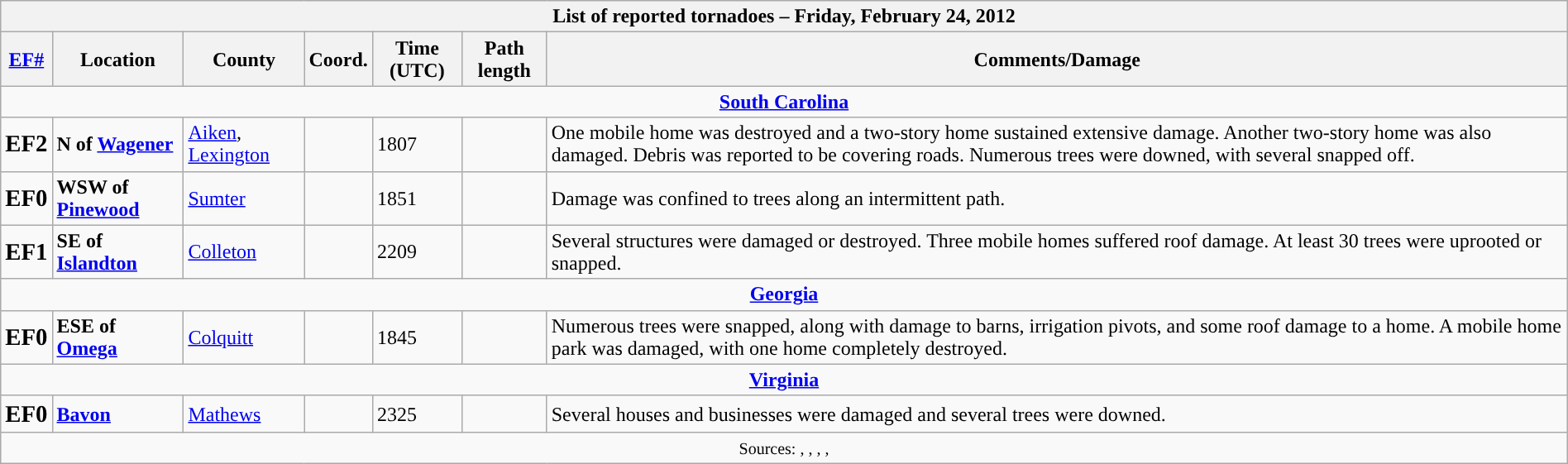<table class="wikitable collapsible" style="width:100%;">
<tr>
<th colspan="7">List of reported tornadoes – Friday, February 24, 2012</th>
</tr>
<tr>
<th><a href='#'>EF#</a></th>
<th>Location</th>
<th>County</th>
<th>Coord.</th>
<th>Time (UTC)</th>
<th>Path length</th>
<th>Comments/Damage</th>
</tr>
<tr>
<td colspan="7" style="text-align:center;"><strong><a href='#'>South Carolina</a></strong></td>
</tr>
<tr>
<td><big><strong>EF2</strong></big></td>
<td><strong> N of <a href='#'>Wagener</a></strong></td>
<td><a href='#'>Aiken</a>, <a href='#'>Lexington</a></td>
<td></td>
<td>1807</td>
<td></td>
<td>One mobile home was destroyed and a two-story home sustained extensive damage. Another two-story home was also damaged. Debris was reported to be covering roads. Numerous trees were downed, with several snapped off.</td>
</tr>
<tr>
<td><big><strong>EF0</strong></big></td>
<td><strong>WSW of <a href='#'>Pinewood</a></strong></td>
<td><a href='#'>Sumter</a></td>
<td></td>
<td>1851</td>
<td></td>
<td>Damage was confined to trees along an intermittent path.</td>
</tr>
<tr>
<td><big><strong>EF1</strong></big></td>
<td><strong>SE of <a href='#'>Islandton</a></strong></td>
<td><a href='#'>Colleton</a></td>
<td></td>
<td>2209</td>
<td></td>
<td>Several structures were damaged or destroyed. Three mobile homes suffered roof damage. At least 30 trees were uprooted or snapped.</td>
</tr>
<tr>
<td colspan="7" style="text-align:center;"><strong><a href='#'>Georgia</a></strong></td>
</tr>
<tr>
<td><big><strong>EF0</strong></big></td>
<td><strong>ESE of <a href='#'>Omega</a></strong></td>
<td><a href='#'>Colquitt</a></td>
<td></td>
<td>1845</td>
<td></td>
<td>Numerous trees were snapped, along with damage to barns, irrigation pivots, and some roof damage to a home.  A mobile home park was damaged, with one home completely destroyed.</td>
</tr>
<tr>
<td colspan="7" style="text-align:center;"><strong><a href='#'>Virginia</a></strong></td>
</tr>
<tr>
<td><big><strong>EF0</strong></big></td>
<td><strong><a href='#'>Bavon</a></strong></td>
<td><a href='#'>Mathews</a></td>
<td></td>
<td>2325</td>
<td></td>
<td>Several houses and businesses were damaged and several trees were downed.</td>
</tr>
<tr>
<td colspan="7" style="text-align:center;"><small>Sources: , , , , </small></td>
</tr>
</table>
